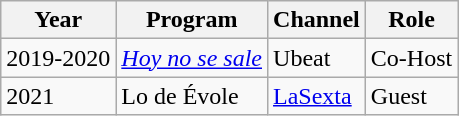<table class="wikitable">
<tr>
<th>Year</th>
<th>Program</th>
<th>Channel</th>
<th>Role</th>
</tr>
<tr>
<td>2019-2020</td>
<td><em><a href='#'>Hoy no se sale</a></em></td>
<td>Ubeat</td>
<td>Co-Host</td>
</tr>
<tr>
<td>2021</td>
<td>Lo de Évole</td>
<td><a href='#'>LaSexta</a></td>
<td>Guest</td>
</tr>
</table>
